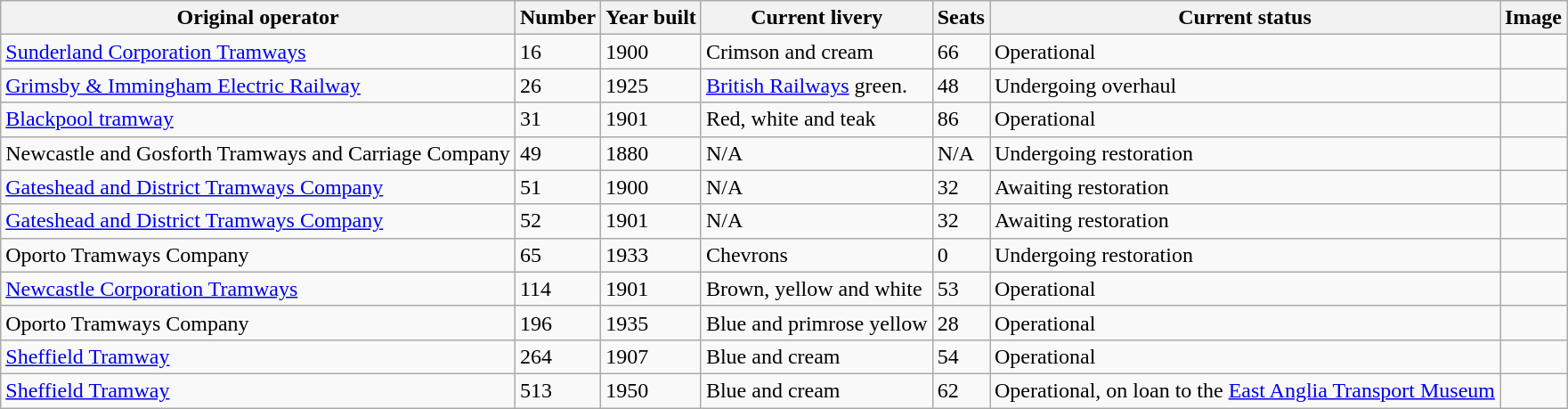<table class="wikitable">
<tr>
<th>Original operator</th>
<th>Number</th>
<th>Year built</th>
<th>Current livery</th>
<th>Seats</th>
<th>Current status</th>
<th>Image</th>
</tr>
<tr>
<td><a href='#'>Sunderland Corporation Tramways</a></td>
<td>16</td>
<td>1900</td>
<td>Crimson and cream</td>
<td>66</td>
<td>Operational</td>
<td></td>
</tr>
<tr>
<td><a href='#'>Grimsby & Immingham Electric Railway</a></td>
<td>26</td>
<td>1925</td>
<td><a href='#'>British Railways</a> green.</td>
<td>48</td>
<td>Undergoing overhaul</td>
<td></td>
</tr>
<tr>
<td><a href='#'>Blackpool tramway</a></td>
<td>31</td>
<td>1901</td>
<td>Red, white and teak</td>
<td>86</td>
<td>Operational</td>
<td></td>
</tr>
<tr>
<td>Newcastle and Gosforth Tramways and Carriage Company</td>
<td>49</td>
<td>1880</td>
<td>N/A</td>
<td>N/A</td>
<td>Undergoing restoration</td>
<td><br></td>
</tr>
<tr>
<td><a href='#'>Gateshead and District Tramways Company</a></td>
<td>51</td>
<td>1900</td>
<td>N/A</td>
<td>32</td>
<td>Awaiting restoration</td>
<td><br></td>
</tr>
<tr>
<td><a href='#'>Gateshead and District Tramways Company</a></td>
<td>52</td>
<td>1901</td>
<td>N/A</td>
<td>32</td>
<td>Awaiting restoration</td>
<td><br></td>
</tr>
<tr>
<td>Oporto Tramways Company</td>
<td>65</td>
<td>1933</td>
<td>Chevrons</td>
<td>0</td>
<td>Undergoing restoration</td>
<td><br></td>
</tr>
<tr>
<td><a href='#'>Newcastle Corporation Tramways</a></td>
<td>114</td>
<td>1901</td>
<td>Brown, yellow and white</td>
<td>53</td>
<td>Operational</td>
<td></td>
</tr>
<tr>
<td>Oporto Tramways Company</td>
<td>196</td>
<td>1935</td>
<td>Blue and primrose yellow</td>
<td>28</td>
<td>Operational</td>
<td></td>
</tr>
<tr>
<td><a href='#'>Sheffield Tramway</a></td>
<td>264</td>
<td>1907</td>
<td>Blue and cream</td>
<td>54</td>
<td>Operational</td>
<td></td>
</tr>
<tr>
<td><a href='#'>Sheffield Tramway</a></td>
<td>513</td>
<td>1950</td>
<td>Blue and cream</td>
<td>62</td>
<td>Operational, on loan to the <a href='#'>East Anglia Transport Museum</a></td>
<td></td>
</tr>
</table>
